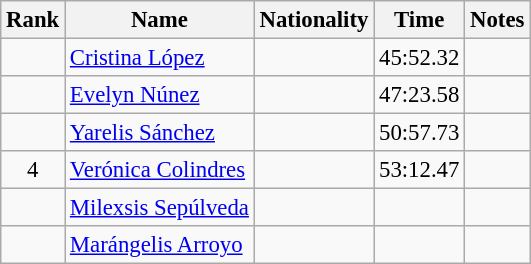<table class="wikitable sortable" style="text-align:center;font-size:95%">
<tr>
<th>Rank</th>
<th>Name</th>
<th>Nationality</th>
<th>Time</th>
<th>Notes</th>
</tr>
<tr>
<td></td>
<td align=left><a href='#'>Cristina López</a></td>
<td align=left></td>
<td>45:52.32</td>
<td></td>
</tr>
<tr>
<td></td>
<td align=left><a href='#'>Evelyn Núnez</a></td>
<td align=left></td>
<td>47:23.58</td>
<td></td>
</tr>
<tr>
<td></td>
<td align=left><a href='#'>Yarelis Sánchez</a></td>
<td align=left></td>
<td>50:57.73</td>
<td></td>
</tr>
<tr>
<td>4</td>
<td align=left><a href='#'>Verónica Colindres</a></td>
<td align=left></td>
<td>53:12.47</td>
<td></td>
</tr>
<tr>
<td></td>
<td align=left><a href='#'>Milexsis Sepúlveda</a></td>
<td align=left></td>
<td></td>
<td></td>
</tr>
<tr>
<td></td>
<td align=left><a href='#'>Marángelis Arroyo</a></td>
<td align=left></td>
<td></td>
<td></td>
</tr>
</table>
